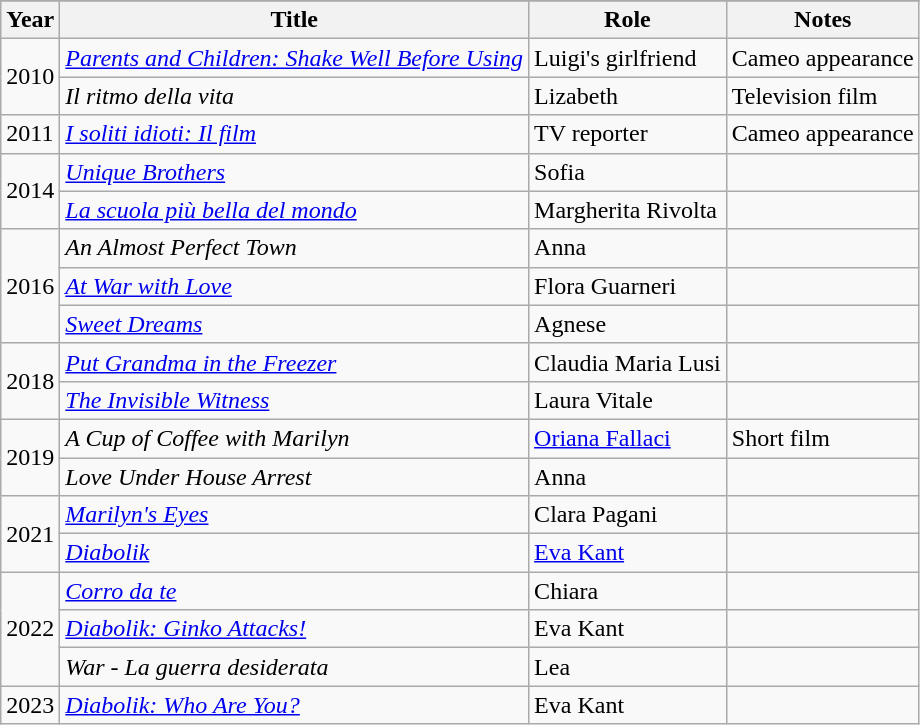<table class="wikitable">
<tr>
</tr>
<tr>
<th>Year</th>
<th>Title</th>
<th>Role</th>
<th>Notes</th>
</tr>
<tr>
<td rowspan="2">2010</td>
<td><em><a href='#'>Parents and Children: Shake Well Before Using</a></em></td>
<td>Luigi's girlfriend</td>
<td>Cameo appearance</td>
</tr>
<tr>
<td><em>Il ritmo della vita</em></td>
<td>Lizabeth</td>
<td>Television film</td>
</tr>
<tr>
<td>2011</td>
<td><em><a href='#'>I soliti idioti: Il film</a></em></td>
<td>TV reporter</td>
<td>Cameo appearance</td>
</tr>
<tr>
<td rowspan="2">2014</td>
<td><em><a href='#'>Unique Brothers</a></em></td>
<td>Sofia</td>
<td></td>
</tr>
<tr>
<td><em><a href='#'>La scuola più bella del mondo</a></em></td>
<td>Margherita Rivolta</td>
<td></td>
</tr>
<tr>
<td rowspan="3">2016</td>
<td><em>An Almost Perfect Town</em></td>
<td>Anna</td>
<td></td>
</tr>
<tr>
<td><em><a href='#'>At War with Love</a></em></td>
<td>Flora Guarneri</td>
<td></td>
</tr>
<tr>
<td><em><a href='#'>Sweet Dreams</a></em></td>
<td>Agnese</td>
<td></td>
</tr>
<tr>
<td rowspan="2">2018</td>
<td><em><a href='#'>Put Grandma in the Freezer</a></em></td>
<td>Claudia Maria Lusi</td>
<td></td>
</tr>
<tr>
<td><em><a href='#'>The Invisible Witness</a></em></td>
<td>Laura Vitale</td>
<td></td>
</tr>
<tr>
<td rowspan="2">2019</td>
<td><em>A Cup of Coffee with Marilyn</em></td>
<td><a href='#'>Oriana Fallaci</a></td>
<td>Short film</td>
</tr>
<tr>
<td><em>Love Under House Arrest</em></td>
<td>Anna</td>
<td></td>
</tr>
<tr>
<td rowspan="2">2021</td>
<td><em><a href='#'>Marilyn's Eyes</a></em></td>
<td>Clara Pagani</td>
<td></td>
</tr>
<tr>
<td><em><a href='#'>Diabolik</a></em></td>
<td><a href='#'>Eva Kant</a></td>
<td></td>
</tr>
<tr>
<td rowspan="3">2022</td>
<td><em><a href='#'>Corro da te</a></em></td>
<td>Chiara</td>
<td></td>
</tr>
<tr>
<td><em><a href='#'>Diabolik: Ginko Attacks!</a></em></td>
<td>Eva Kant</td>
<td></td>
</tr>
<tr>
<td><em>War - La guerra desiderata</em></td>
<td>Lea</td>
<td></td>
</tr>
<tr>
<td>2023</td>
<td><em><a href='#'>Diabolik: Who Are You?</a></em></td>
<td>Eva Kant</td>
<td></td>
</tr>
</table>
